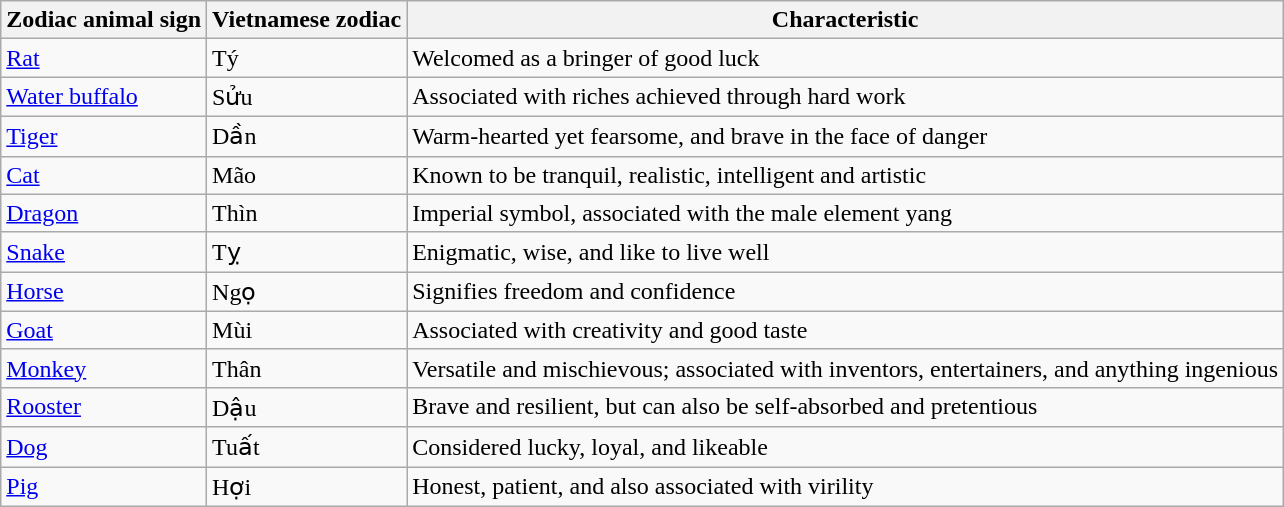<table class="wikitable">
<tr>
<th>Zodiac animal sign</th>
<th>Vietnamese zodiac</th>
<th>Characteristic</th>
</tr>
<tr>
<td><a href='#'>Rat</a></td>
<td>Tý</td>
<td>Welcomed as a bringer of good luck</td>
</tr>
<tr>
<td><a href='#'>Water buffalo</a></td>
<td>Sửu</td>
<td>Associated with riches achieved through hard work</td>
</tr>
<tr>
<td><a href='#'>Tiger</a></td>
<td>Dần</td>
<td>Warm-hearted yet fearsome, and brave in the face of danger</td>
</tr>
<tr>
<td><a href='#'>Cat</a></td>
<td>Mão</td>
<td>Known to be tranquil, realistic, intelligent and artistic</td>
</tr>
<tr>
<td><a href='#'>Dragon</a></td>
<td>Thìn</td>
<td>Imperial symbol, associated with the male element yang</td>
</tr>
<tr>
<td><a href='#'>Snake</a></td>
<td>Tỵ</td>
<td>Enigmatic, wise, and like to live well</td>
</tr>
<tr>
<td><a href='#'>Horse</a></td>
<td>Ngọ</td>
<td>Signifies freedom and confidence</td>
</tr>
<tr>
<td><a href='#'>Goat</a></td>
<td>Mùi</td>
<td>Associated with creativity and good taste</td>
</tr>
<tr>
<td><a href='#'>Monkey</a></td>
<td>Thân</td>
<td>Versatile and mischievous; associated with inventors, entertainers, and anything ingenious</td>
</tr>
<tr>
<td><a href='#'>Rooster</a></td>
<td>Dậu</td>
<td>Brave and resilient, but can also be self-absorbed and pretentious</td>
</tr>
<tr>
<td><a href='#'>Dog</a></td>
<td>Tuất</td>
<td>Considered lucky, loyal, and likeable</td>
</tr>
<tr>
<td><a href='#'>Pig</a></td>
<td>Hợi</td>
<td>Honest, patient, and also associated with virility</td>
</tr>
</table>
